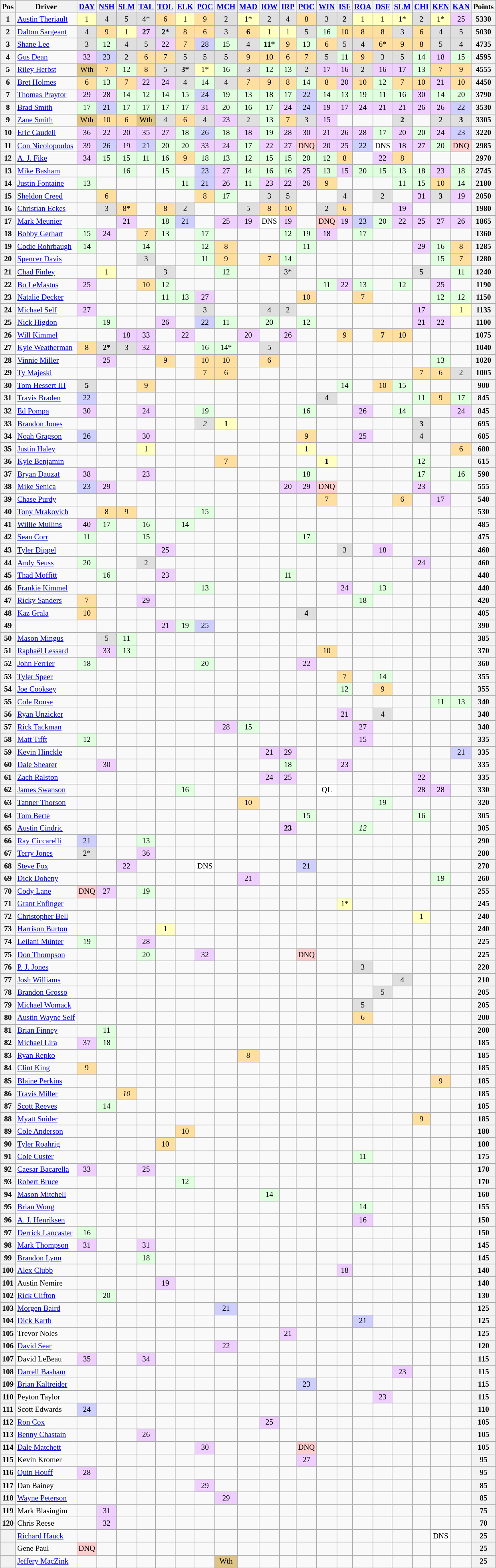<table class="wikitable" style="font-size:80%; text-align:center;">
<tr valign="center">
<th valign="middle">Pos</th>
<th valign="middle">Driver</th>
<th><a href='#'>DAY</a></th>
<th><a href='#'>NSH</a></th>
<th><a href='#'>SLM</a></th>
<th><a href='#'>TAL</a></th>
<th><a href='#'>TOL</a></th>
<th><a href='#'>ELK</a></th>
<th><a href='#'>POC</a></th>
<th><a href='#'>MCH</a></th>
<th><a href='#'>MAD</a></th>
<th><a href='#'>IOW</a></th>
<th><a href='#'>IRP</a></th>
<th><a href='#'>POC</a></th>
<th><a href='#'>WIN</a></th>
<th><a href='#'>ISF</a></th>
<th><a href='#'>ROA</a></th>
<th><a href='#'>DSF</a></th>
<th><a href='#'>SLM</a></th>
<th><a href='#'>CHI</a></th>
<th><a href='#'>KEN</a></th>
<th><a href='#'>KAN</a></th>
<th valign="middle">Points</th>
</tr>
<tr>
<th>1</th>
<td align="left"><a href='#'>Austin Theriault</a></td>
<td style="background:#FFFFBF;">1</td>
<td style="background:#DFDFDF;">4</td>
<td style="background:#DFDFDF;">5</td>
<td style="background:#DFDFDF;">4*</td>
<td style="background:#FFDF9F;">6</td>
<td style="background:#FFFFBF;">1</td>
<td style="background:#FFDF9F;">9</td>
<td style="background:#DFDFDF;">2</td>
<td style="background:#FFFFBF;">1*</td>
<td style="background:#DFDFDF;">2</td>
<td style="background:#DFDFDF;">4</td>
<td style="background:#FFDF9F;">8</td>
<td style="background:#DFDFDF;">3</td>
<td style="background:#DFDFDF;"><strong>2</strong></td>
<td style="background:#FFFFBF;">1</td>
<td style="background:#FFFFBF;">1</td>
<td style="background:#FFFFBF;">1*</td>
<td style="background:#DFDFDF;">2</td>
<td style="background:#FFFFBF;">1*</td>
<td style="background:#EFCFFF;">25</td>
<th>5330</th>
</tr>
<tr>
<th>2</th>
<td align="left"><a href='#'>Dalton Sargeant</a></td>
<td style="background:#DFDFDF;">4</td>
<td style="background:#FFDF9F;">9</td>
<td style="background:#FFFFBF;">1</td>
<td style="background:#EFCFFF;"><strong>27</strong></td>
<td style="background:#DFDFDF;"><strong>2*</strong></td>
<td style="background:#FFDF9F;">8</td>
<td style="background:#FFDF9F;">6</td>
<td style="background:#DFDFDF;">3</td>
<td style="background:#FFDF9F;"><strong>6</strong></td>
<td style="background:#FFFFBF;">1</td>
<td style="background:#FFFFBF;">1</td>
<td style="background:#DFDFDF;">5</td>
<td style="background:#DFFFDF;">16</td>
<td style="background:#FFDF9F;">10</td>
<td style="background:#FFDF9F;">8</td>
<td style="background:#FFDF9F;">8</td>
<td style="background:#DFDFDF;">3</td>
<td style="background:#FFDF9F;">6</td>
<td style="background:#DFDFDF;">4</td>
<td style="background:#DFDFDF;">5</td>
<th>5030</th>
</tr>
<tr>
<th>3</th>
<td align="left"><a href='#'>Shane Lee</a></td>
<td style="background:#DFDFDF;">3</td>
<td style="background:#DFFFDF;">12</td>
<td style="background:#DFDFDF;">4</td>
<td style="background:#DFDFDF;">5</td>
<td style="background:#EFCFFF;">22</td>
<td style="background:#FFDF9F;">7</td>
<td style="background:#CFCFFF;">28</td>
<td style="background:#DFFFDF;">15</td>
<td style="background:#DFDFDF;">4</td>
<td style="background:#DFFFDF;"><strong>11*</strong></td>
<td style="background:#FFDF9F;">9</td>
<td style="background:#DFFFDF;">13</td>
<td style="background:#FFDF9F;">6</td>
<td style="background:#DFDFDF;">5</td>
<td style="background:#DFDFDF;">4</td>
<td style="background:#FFDF9F;">6*</td>
<td style="background:#FFDF9F;">9</td>
<td style="background:#FFDF9F;">8</td>
<td style="background:#DFDFDF;">5</td>
<td style="background:#DFDFDF;">4</td>
<th>4735</th>
</tr>
<tr>
<th>4</th>
<td align="left"><a href='#'>Gus Dean</a></td>
<td style="background:#EFCFFF;">32</td>
<td style="background:#CFCFFF;">23</td>
<td style="background:#DFDFDF;">2</td>
<td style="background:#FFDF9F;">6</td>
<td style="background:#FFDF9F;">7</td>
<td style="background:#DFDFDF;">5</td>
<td style="background:#DFDFDF;">5</td>
<td style="background:#DFDFDF;">5</td>
<td style="background:#FFDF9F;">9</td>
<td style="background:#FFDF9F;">10</td>
<td style="background:#FFDF9F;">6</td>
<td style="background:#FFDF9F;">7</td>
<td style="background:#DFDFDF;">5</td>
<td style="background:#DFFFDF;">11</td>
<td style="background:#FFDF9F;">9</td>
<td style="background:#DFDFDF;">3</td>
<td style="background:#DFDFDF;">5</td>
<td style="background:#DFFFDF;">14</td>
<td style="background:#EFCFFF;">18</td>
<td style="background:#DFFFDF;">15</td>
<th>4595</th>
</tr>
<tr>
<th>5</th>
<td align="left"><a href='#'>Riley Herbst</a></td>
<td style="background:#DFC484;">Wth</td>
<td style="background:#FFDF9F;">7</td>
<td style="background:#DFFFDF;">12</td>
<td style="background:#FFDF9F;">8</td>
<td style="background:#DFDFDF;">5</td>
<td style="background:#DFDFDF;"><strong>3*</strong></td>
<td style="background:#FFFFBF;">1*</td>
<td style="background:#DFFFDF;">16</td>
<td style="background:#DFDFDF;">3</td>
<td style="background:#DFFFDF;">12</td>
<td style="background:#DFFFDF;">13</td>
<td style="background:#DFDFDF;">2</td>
<td style="background:#EFCFFF;">17</td>
<td style="background:#EFCFFF;">16</td>
<td style="background:#DFDFDF;">2</td>
<td style="background:#EFCFFF;">16</td>
<td style="background:#EFCFFF;">17</td>
<td style="background:#DFFFDF;">13</td>
<td style="background:#FFDF9F;">7</td>
<td style="background:#FFDF9F;">9</td>
<th>4555</th>
</tr>
<tr>
<th>6</th>
<td align="left"><a href='#'>Bret Holmes</a></td>
<td style="background:#FFDF9F;">6</td>
<td style="background:#DFFFDF;">13</td>
<td style="background:#FFDF9F;">7</td>
<td style="background:#EFCFFF;">22</td>
<td style="background:#EFCFFF;">24</td>
<td style="background:#DFDFDF;">4</td>
<td style="background:#DFFFDF;">14</td>
<td style="background:#DFDFDF;">4</td>
<td style="background:#FFDF9F;">7</td>
<td style="background:#FFDF9F;">9</td>
<td style="background:#FFDF9F;">8</td>
<td style="background:#DFFFDF;">14</td>
<td style="background:#FFDF9F;">8</td>
<td style="background:#EFCFFF;">20</td>
<td style="background:#FFDF9F;">10</td>
<td style="background:#DFFFDF;">12</td>
<td style="background:#FFDF9F;">7</td>
<td style="background:#FFDF9F;">10</td>
<td style="background:#EFCFFF;">21</td>
<td style="background:#FFDF9F;">10</td>
<th>4450</th>
</tr>
<tr>
<th>7</th>
<td align="left"><a href='#'>Thomas Praytor</a></td>
<td style="background:#EFCFFF;">29</td>
<td style="background:#EFCFFF;">28</td>
<td style="background:#DFFFDF;">14</td>
<td style="background:#DFFFDF;">12</td>
<td style="background:#DFFFDF;">14</td>
<td style="background:#DFFFDF;">15</td>
<td style="background:#CFCFFF;">24</td>
<td style="background:#DFFFDF;">19</td>
<td style="background:#DFFFDF;">13</td>
<td style="background:#DFFFDF;">18</td>
<td style="background:#DFFFDF;">17</td>
<td style="background:#CFCFFF;">22</td>
<td style="background:#DFFFDF;">14</td>
<td style="background:#DFFFDF;">13</td>
<td style="background:#DFFFDF;">19</td>
<td style="background:#DFFFDF;">11</td>
<td style="background:#DFFFDF;">16</td>
<td style="background:#EFCFFF;">30</td>
<td style="background:#DFFFDF;">14</td>
<td style="background:#DFFFDF;">20</td>
<th>3790</th>
</tr>
<tr>
<th>8</th>
<td align="left"><a href='#'>Brad Smith</a></td>
<td style="background:#DFFFDF;">17</td>
<td style="background:#CFCFFF;">21</td>
<td style="background:#DFFFDF;">17</td>
<td style="background:#DFFFDF;">17</td>
<td style="background:#DFFFDF;">17</td>
<td style="background:#DFFFDF;">17</td>
<td style="background:#EFCFFF;">31</td>
<td style="background:#DFFFDF;">20</td>
<td style="background:#DFFFDF;">16</td>
<td style="background:#DFFFDF;">17</td>
<td style="background:#EFCFFF;">24</td>
<td style="background:#CFCFFF;">24</td>
<td style="background:#EFCFFF;">19</td>
<td style="background:#EFCFFF;">17</td>
<td style="background:#EFCFFF;">24</td>
<td style="background:#EFCFFF;">21</td>
<td style="background:#EFCFFF;">21</td>
<td style="background:#EFCFFF;">26</td>
<td style="background:#EFCFFF;">26</td>
<td style="background:#CFCFFF;">22</td>
<th>3530</th>
</tr>
<tr>
<th>9</th>
<td align="left"><a href='#'>Zane Smith</a></td>
<td style="background:#DFC484;">Wth</td>
<td style="background:#FFDF9F;">10</td>
<td style="background:#FFDF9F;">6</td>
<td style="background:#DFC484;">Wth</td>
<td style="background:#DFDFDF;">4</td>
<td style="background:#FFDF9F;">6</td>
<td style="background:#DFDFDF;">4</td>
<td style="background:#EFCFFF;">23</td>
<td style="background:#DFDFDF;">2</td>
<td style="background:#DFFFDF;">13</td>
<td style="background:#FFDF9F;">7</td>
<td style="background:#DFDFDF;">3</td>
<td style="background:#EFCFFF;">15</td>
<td></td>
<td></td>
<td></td>
<td style="background:#DFDFDF;"><strong>2</strong></td>
<td></td>
<td style="background:#DFDFDF;">2</td>
<td style="background:#DFDFDF;"><strong>3</strong></td>
<th>3305</th>
</tr>
<tr>
<th>10</th>
<td align="left"><a href='#'>Eric Caudell</a></td>
<td style="background:#EFCFFF;">36</td>
<td style="background:#EFCFFF;">22</td>
<td style="background:#EFCFFF;">20</td>
<td style="background:#EFCFFF;">35</td>
<td style="background:#EFCFFF;">27</td>
<td style="background:#DFFFDF;">18</td>
<td style="background:#CFCFFF;">26</td>
<td style="background:#DFFFDF;">18</td>
<td style="background:#EFCFFF;">18</td>
<td style="background:#DFFFDF;">19</td>
<td style="background:#EFCFFF;">28</td>
<td style="background:#EFCFFF;">30</td>
<td style="background:#EFCFFF;">21</td>
<td style="background:#EFCFFF;">26</td>
<td style="background:#EFCFFF;">28</td>
<td style="background:#DFFFDF;">17</td>
<td style="background:#EFCFFF;">20</td>
<td style="background:#DFFFDF;">20</td>
<td style="background:#EFCFFF;">24</td>
<td style="background:#CFCFFF;">23</td>
<th>3220</th>
</tr>
<tr>
<th>11</th>
<td align="left"><a href='#'>Con Nicolopoulos</a></td>
<td style="background:#EFCFFF;">39</td>
<td style="background:#CFCFFF;">26</td>
<td style="background:#EFCFFF;">19</td>
<td style="background:#CFCFFF;">21</td>
<td style="background:#DFFFDF;">20</td>
<td style="background:#DFFFDF;">20</td>
<td style="background:#EFCFFF;">33</td>
<td style="background:#EFCFFF;">24</td>
<td style="background:#DFFFDF;">17</td>
<td style="background:#EFCFFF;">22</td>
<td style="background:#EFCFFF;">27</td>
<td style="background:#FFCFCF;">DNQ</td>
<td style="background:#EFCFFF;">20</td>
<td style="background:#EFCFFF;">25</td>
<td style="background:#CFCFFF;">22</td>
<td style="background:#FFFFFF;">DNS</td>
<td style="background:#EFCFFF;">18</td>
<td style="background:#EFCFFF;">27</td>
<td style="background:#DFFFDF;">20</td>
<td style="background:#FFCFCF;">DNQ</td>
<th>2985</th>
</tr>
<tr>
<th>12</th>
<td align="left"><a href='#'>A. J. Fike</a></td>
<td style="background:#EFCFFF;">34</td>
<td style="background:#DFFFDF;">15</td>
<td style="background:#DFFFDF;">15</td>
<td style="background:#DFFFDF;">11</td>
<td style="background:#DFFFDF;">16</td>
<td style="background:#FFDF9F;">9</td>
<td style="background:#DFFFDF;">18</td>
<td style="background:#DFFFDF;">13</td>
<td style="background:#DFFFDF;">12</td>
<td style="background:#DFFFDF;">15</td>
<td style="background:#DFFFDF;">15</td>
<td style="background:#DFFFDF;">20</td>
<td style="background:#DFFFDF;">12</td>
<td style="background:#FFDF9F;">8</td>
<td></td>
<td style="background:#EFCFFF;">22</td>
<td style="background:#FFDF9F;">8</td>
<td></td>
<td></td>
<td></td>
<th>2970</th>
</tr>
<tr>
<th>13</th>
<td align="left"><a href='#'>Mike Basham</a></td>
<td></td>
<td></td>
<td style="background:#DFFFDF;">16</td>
<td></td>
<td style="background:#DFFFDF;">15</td>
<td></td>
<td style="background:#CFCFFF;">23</td>
<td style="background:#EFCFFF;">27</td>
<td style="background:#DFFFDF;">14</td>
<td style="background:#DFFFDF;">16</td>
<td style="background:#DFFFDF;">16</td>
<td style="background:#EFCFFF;">25</td>
<td style="background:#DFFFDF;">13</td>
<td style="background:#EFCFFF;">15</td>
<td style="background:#DFFFDF;">20</td>
<td style="background:#DFFFDF;">15</td>
<td style="background:#DFFFDF;">13</td>
<td style="background:#DFFFDF;">18</td>
<td style="background:#EFCFFF;">23</td>
<td style="background:#DFFFDF;">18</td>
<th>2745</th>
</tr>
<tr>
<th>14</th>
<td align="left"><a href='#'>Justin Fontaine</a></td>
<td style="background:#DFFFDF;">13</td>
<td></td>
<td></td>
<td></td>
<td></td>
<td style="background:#DFFFDF;">11</td>
<td style="background:#CFCFFF;">21</td>
<td style="background:#EFCFFF;">26</td>
<td style="background:#DFFFDF;">11</td>
<td style="background:#EFCFFF;">23</td>
<td style="background:#EFCFFF;">22</td>
<td style="background:#EFCFFF;">26</td>
<td style="background:#FFDF9F;">9</td>
<td></td>
<td></td>
<td></td>
<td style="background:#DFFFDF;">11</td>
<td style="background:#DFFFDF;">15</td>
<td style="background:#FFDF9F;">10</td>
<td style="background:#DFFFDF;">14</td>
<th>2180</th>
</tr>
<tr>
<th>15</th>
<td align="left"><a href='#'>Sheldon Creed</a></td>
<td></td>
<td style="background:#FFDF9F;">6</td>
<td></td>
<td></td>
<td></td>
<td></td>
<td style="background:#FFDF9F;">8</td>
<td style="background:#DFFFDF;">17</td>
<td></td>
<td style="background:#DFDFDF;">3</td>
<td style="background:#DFDFDF;">5</td>
<td></td>
<td></td>
<td style="background:#DFDFDF;">4</td>
<td></td>
<td style="background:#DFDFDF;">2</td>
<td></td>
<td style="background:#EFCFFF;">31</td>
<td style="background:#DFDFDF;"><strong>3</strong></td>
<td style="background:#EFCFFF;">19</td>
<th>2050</th>
</tr>
<tr>
<th>16</th>
<td align="left"><a href='#'>Christian Eckes</a></td>
<td></td>
<td style="background:#DFDFDF;">3</td>
<td style="background:#FFDF9F;">8*</td>
<td></td>
<td style="background:#FFDF9F;">8</td>
<td style="background:#DFDFDF;">2</td>
<td></td>
<td></td>
<td style="background:#DFDFDF;">5</td>
<td style="background:#FFDF9F;">8</td>
<td style="background:#FFDF9F;">10</td>
<td></td>
<td style="background:#DFDFDF;">2</td>
<td style="background:#FFDF9F;">6</td>
<td></td>
<td></td>
<td style="background:#EFCFFF;">19</td>
<td></td>
<td></td>
<td></td>
<th>1980</th>
</tr>
<tr>
<th>17</th>
<td align="left"><a href='#'>Mark Meunier</a></td>
<td></td>
<td></td>
<td style="background:#EFCFFF;">21</td>
<td></td>
<td style="background:#DFFFDF;">18</td>
<td style="background:#CFCFFF;">21</td>
<td></td>
<td style="background:#EFCFFF;">25</td>
<td style="background:#EFCFFF;">19</td>
<td style="background:#FFFFFF;">DNS</td>
<td style="background:#EFCFFF;">19</td>
<td></td>
<td style="background:#FFCFCF;">DNQ</td>
<td style="background:#EFCFFF;">19</td>
<td style="background:#CFCFFF;">23</td>
<td style="background:#DFFFDF;">20</td>
<td style="background:#EFCFFF;">22</td>
<td style="background:#EFCFFF;">25</td>
<td style="background:#EFCFFF;">27</td>
<td style="background:#EFCFFF;">26</td>
<th>1865</th>
</tr>
<tr>
<th>18</th>
<td align="left"><a href='#'>Bobby Gerhart</a></td>
<td style="background:#DFFFDF;">15</td>
<td style="background:#EFCFFF;">24</td>
<td></td>
<td style="background:#FFDF9F;">7</td>
<td style="background:#DFFFDF;">13</td>
<td></td>
<td style="background:#DFFFDF;">17</td>
<td></td>
<td></td>
<td></td>
<td style="background:#DFFFDF;">12</td>
<td style="background:#DFFFDF;">19</td>
<td style="background:#EFCFFF;">18</td>
<td></td>
<td style="background:#DFFFDF;">17</td>
<td></td>
<td></td>
<td></td>
<td></td>
<td></td>
<th>1360</th>
</tr>
<tr>
<th>19</th>
<td align="left"><a href='#'>Codie Rohrbaugh</a></td>
<td style="background:#DFFFDF;">14</td>
<td></td>
<td></td>
<td style="background:#DFFFDF;">14</td>
<td></td>
<td></td>
<td style="background:#DFFFDF;">12</td>
<td style="background:#FFDF9F;">8</td>
<td></td>
<td></td>
<td></td>
<td style="background:#DFFFDF;">11</td>
<td></td>
<td></td>
<td></td>
<td></td>
<td></td>
<td style="background:#EFCFFF;">29</td>
<td style="background:#DFFFDF;">16</td>
<td style="background:#FFDF9F;">8</td>
<th>1285</th>
</tr>
<tr>
<th>20</th>
<td align="left"><a href='#'>Spencer Davis</a></td>
<td></td>
<td></td>
<td></td>
<td style="background:#DFDFDF;">3</td>
<td></td>
<td></td>
<td style="background:#DFFFDF;">11</td>
<td style="background:#FFDF9F;">9</td>
<td></td>
<td style="background:#FFDF9F;">7</td>
<td style="background:#DFFFDF;">14</td>
<td></td>
<td></td>
<td></td>
<td></td>
<td></td>
<td></td>
<td></td>
<td style="background:#DFFFDF;">15</td>
<td style="background:#FFDF9F;">7</td>
<th>1280</th>
</tr>
<tr>
<th>21</th>
<td align="left"><a href='#'>Chad Finley</a></td>
<td></td>
<td style="background:#FFFFBF;">1</td>
<td></td>
<td></td>
<td style="background:#DFDFDF;">3</td>
<td></td>
<td></td>
<td style="background:#DFFFDF;">12</td>
<td></td>
<td></td>
<td style="background:#DFDFDF;">3*</td>
<td></td>
<td></td>
<td></td>
<td></td>
<td></td>
<td></td>
<td style="background:#DFDFDF;">5</td>
<td></td>
<td style="background:#DFFFDF;">11</td>
<th>1240</th>
</tr>
<tr>
<th>22</th>
<td align="left"><a href='#'>Bo LeMastus</a></td>
<td style="background:#EFCFFF;">25</td>
<td></td>
<td></td>
<td style="background:#FFDF9F;">10</td>
<td style="background:#DFFFDF;">12</td>
<td></td>
<td></td>
<td></td>
<td></td>
<td></td>
<td></td>
<td></td>
<td style="background:#DFFFDF;">11</td>
<td style="background:#EFCFFF;">22</td>
<td style="background:#DFFFDF;">13</td>
<td></td>
<td style="background:#DFFFDF;">12</td>
<td></td>
<td style="background:#EFCFFF;">25</td>
<td></td>
<th>1190</th>
</tr>
<tr>
<th>23</th>
<td align="left"><a href='#'>Natalie Decker</a></td>
<td></td>
<td></td>
<td></td>
<td></td>
<td style="background:#DFFFDF;">11</td>
<td style="background:#DFFFDF;">13</td>
<td style="background:#EFCFFF;">27</td>
<td></td>
<td></td>
<td></td>
<td></td>
<td style="background:#FFDF9F;">10</td>
<td></td>
<td></td>
<td style="background:#FFDF9F;">7</td>
<td></td>
<td></td>
<td></td>
<td style="background:#DFFFDF;">12</td>
<td style="background:#DFFFDF;">12</td>
<th>1150</th>
</tr>
<tr>
<th>24</th>
<td align="left"><a href='#'>Michael Self</a></td>
<td style="background:#EFCFFF;">27</td>
<td></td>
<td></td>
<td></td>
<td></td>
<td></td>
<td style="background:#DFDFDF;">3</td>
<td></td>
<td></td>
<td style="background:#DFDFDF;">4</td>
<td style="background:#DFDFDF;">2</td>
<td></td>
<td></td>
<td></td>
<td></td>
<td></td>
<td></td>
<td style="background:#EFCFFF;">17</td>
<td></td>
<td style="background:#FFFFBF;">1</td>
<th>1135</th>
</tr>
<tr>
<th>25</th>
<td align="left"><a href='#'>Nick Higdon</a></td>
<td></td>
<td style="background:#DFFFDF;">19</td>
<td></td>
<td></td>
<td style="background:#EFCFFF;">26</td>
<td></td>
<td style="background:#CFCFFF;">22</td>
<td style="background:#DFFFDF;">11</td>
<td></td>
<td style="background:#DFFFDF;">20</td>
<td></td>
<td style="background:#DFFFDF;">12</td>
<td></td>
<td></td>
<td></td>
<td></td>
<td></td>
<td style="background:#EFCFFF;">21</td>
<td style="background:#EFCFFF;">22</td>
<td></td>
<th>1100</th>
</tr>
<tr>
<th>26</th>
<td align="left"><a href='#'>Will Kimmel</a></td>
<td></td>
<td></td>
<td style="background:#EFCFFF;">18</td>
<td style="background:#EFCFFF;">33</td>
<td></td>
<td style="background:#EFCFFF;">22</td>
<td></td>
<td></td>
<td style="background:#EFCFFF;">20</td>
<td></td>
<td style="background:#EFCFFF;">26</td>
<td></td>
<td></td>
<td style="background:#FFDF9F;">9</td>
<td></td>
<td style="background:#FFDF9F;"><strong>7</strong></td>
<td style="background:#FFDF9F;">10</td>
<td></td>
<td></td>
<td></td>
<th>1075</th>
</tr>
<tr>
<th>27</th>
<td align="left"><a href='#'>Kyle Weatherman</a></td>
<td style="background:#FFDF9F;">8</td>
<td style="background:#DFDFDF;"><strong>2*</strong></td>
<td style="background:#DFDFDF;">3</td>
<td style="background:#EFCFFF;">32</td>
<td></td>
<td></td>
<td style="background:#DFFFDF;">16</td>
<td style="background:#DFFFDF;">14*</td>
<td></td>
<td style="background:#DFDFDF;">5</td>
<td></td>
<td></td>
<td></td>
<td></td>
<td></td>
<td></td>
<td></td>
<td></td>
<td></td>
<td></td>
<th>1040</th>
</tr>
<tr>
<th>28</th>
<td align="left"><a href='#'>Vinnie Miller</a></td>
<td></td>
<td style="background:#EFCFFF;">25</td>
<td></td>
<td></td>
<td style="background:#FFDF9F;">9</td>
<td></td>
<td style="background:#FFDF9F;">10</td>
<td style="background:#FFDF9F;">10</td>
<td></td>
<td style="background:#FFDF9F;">6</td>
<td></td>
<td></td>
<td></td>
<td></td>
<td></td>
<td></td>
<td></td>
<td></td>
<td style="background:#DFFFDF;">13</td>
<td></td>
<th>1020</th>
</tr>
<tr>
<th>29</th>
<td align="left"><a href='#'>Ty Majeski</a></td>
<td></td>
<td></td>
<td></td>
<td></td>
<td></td>
<td></td>
<td style="background:#FFDF9F;">7</td>
<td style="background:#FFDF9F;">6</td>
<td></td>
<td></td>
<td></td>
<td></td>
<td></td>
<td></td>
<td></td>
<td></td>
<td></td>
<td style="background:#FFDF9F;">7</td>
<td style="background:#FFDF9F;">6</td>
<td style="background:#DFDFDF;">2</td>
<th>1005</th>
</tr>
<tr>
<th>30</th>
<td align="left"><a href='#'>Tom Hessert III</a></td>
<td style="background:#DFDFDF;"><strong>5</strong></td>
<td></td>
<td></td>
<td style="background:#FFDF9F;">9</td>
<td></td>
<td></td>
<td></td>
<td></td>
<td></td>
<td></td>
<td></td>
<td></td>
<td></td>
<td style="background:#DFFFDF;">14</td>
<td></td>
<td style="background:#FFDF9F;">10</td>
<td style="background:#DFFFDF;">15</td>
<td></td>
<td></td>
<td></td>
<th>900</th>
</tr>
<tr>
<th>31</th>
<td align="left"><a href='#'>Travis Braden</a></td>
<td style="background:#CFCFFF;">22</td>
<td></td>
<td></td>
<td></td>
<td></td>
<td></td>
<td></td>
<td></td>
<td></td>
<td></td>
<td></td>
<td></td>
<td style="background:#DFDFDF;">4</td>
<td></td>
<td></td>
<td></td>
<td></td>
<td style="background:#DFFFDF;">11</td>
<td style="background:#FFDF9F;">9</td>
<td style="background:#DFFFDF;">17</td>
<th>845</th>
</tr>
<tr>
<th>32</th>
<td align="left"><a href='#'>Ed Pompa</a></td>
<td style="background:#EFCFFF;">30</td>
<td></td>
<td></td>
<td style="background:#EFCFFF;">24</td>
<td></td>
<td></td>
<td style="background:#DFFFDF;">19</td>
<td></td>
<td></td>
<td></td>
<td></td>
<td style="background:#DFFFDF;">16</td>
<td></td>
<td></td>
<td style="background:#EFCFFF;">26</td>
<td></td>
<td style="background:#DFFFDF;">14</td>
<td></td>
<td></td>
<td style="background:#EFCFFF;">24</td>
<th>845</th>
</tr>
<tr>
<th>33</th>
<td align="left"><a href='#'>Brandon Jones</a></td>
<td></td>
<td></td>
<td></td>
<td></td>
<td></td>
<td></td>
<td style="background:#DFDFDF;"><em>2</em></td>
<td style="background:#FFFFBF;"><strong>1</strong></td>
<td></td>
<td></td>
<td></td>
<td></td>
<td></td>
<td></td>
<td></td>
<td></td>
<td></td>
<td style="background:#DFDFDF;"><strong>3</strong></td>
<td></td>
<td></td>
<th>695</th>
</tr>
<tr>
<th>34</th>
<td align="left"><a href='#'>Noah Gragson</a></td>
<td style="background:#CFCFFF;">26</td>
<td></td>
<td></td>
<td style="background:#EFCFFF;">30</td>
<td></td>
<td></td>
<td></td>
<td></td>
<td></td>
<td></td>
<td></td>
<td style="background:#FFDF9F;">9</td>
<td></td>
<td></td>
<td style="background:#EFCFFF;">25</td>
<td></td>
<td></td>
<td style="background:#DFDFDF;">4</td>
<td></td>
<td></td>
<th>685</th>
</tr>
<tr>
<th>35</th>
<td align="left"><a href='#'>Justin Haley</a></td>
<td></td>
<td></td>
<td></td>
<td style="background:#FFFFBF;">1</td>
<td></td>
<td></td>
<td></td>
<td></td>
<td></td>
<td></td>
<td></td>
<td style="background:#FFFFBF;">1</td>
<td></td>
<td></td>
<td></td>
<td></td>
<td></td>
<td></td>
<td></td>
<td style="background:#FFDF9F;">6</td>
<th>680</th>
</tr>
<tr>
<th>36</th>
<td align="left"><a href='#'>Kyle Benjamin</a></td>
<td></td>
<td></td>
<td></td>
<td></td>
<td></td>
<td></td>
<td></td>
<td style="background:#FFDF9F;">7</td>
<td></td>
<td></td>
<td></td>
<td></td>
<td style="background:#FFFFBF;"><strong>1</strong></td>
<td></td>
<td></td>
<td></td>
<td></td>
<td style="background:#DFFFDF;">12</td>
<td></td>
<td></td>
<th>615</th>
</tr>
<tr>
<th>37</th>
<td align="left"><a href='#'>Bryan Dauzat</a></td>
<td style="background:#EFCFFF;">38</td>
<td></td>
<td></td>
<td style="background:#EFCFFF;">23</td>
<td></td>
<td></td>
<td></td>
<td></td>
<td></td>
<td></td>
<td></td>
<td style="background:#DFFFDF;">18</td>
<td></td>
<td></td>
<td></td>
<td></td>
<td></td>
<td style="background:#DFFFDF;">17</td>
<td></td>
<td style="background:#DFFFDF;">16</td>
<th>590</th>
</tr>
<tr>
<th>38</th>
<td align="left"><a href='#'>Mike Senica</a></td>
<td style="background:#CFCFFF;">23</td>
<td style="background:#EFCFFF;">29</td>
<td></td>
<td></td>
<td></td>
<td></td>
<td></td>
<td></td>
<td></td>
<td></td>
<td style="background:#EFCFFF;">20</td>
<td style="background:#EFCFFF;">29</td>
<td style="background:#FFCFCF;">DNQ</td>
<td></td>
<td></td>
<td></td>
<td></td>
<td style="background:#EFCFFF;">23</td>
<td></td>
<td></td>
<th>555</th>
</tr>
<tr>
<th>39</th>
<td align="left"><a href='#'>Chase Purdy</a></td>
<td></td>
<td></td>
<td></td>
<td></td>
<td></td>
<td></td>
<td></td>
<td></td>
<td></td>
<td></td>
<td></td>
<td></td>
<td style="background:#FFDF9F;">7</td>
<td></td>
<td></td>
<td></td>
<td style="background:#FFDF9F;">6</td>
<td></td>
<td style="background:#EFCFFF;">17</td>
<td></td>
<th>540</th>
</tr>
<tr>
<th>40</th>
<td align="left"><a href='#'>Tony Mrakovich</a></td>
<td></td>
<td style="background:#FFDF9F;">8</td>
<td style="background:#FFDF9F;">9</td>
<td></td>
<td></td>
<td></td>
<td style="background:#DFFFDF;">15</td>
<td></td>
<td></td>
<td></td>
<td></td>
<td></td>
<td></td>
<td></td>
<td></td>
<td></td>
<td></td>
<td></td>
<td></td>
<td></td>
<th>530</th>
</tr>
<tr>
<th>41</th>
<td align="left"><a href='#'>Willie Mullins</a></td>
<td style="background:#EFCFFF;">40</td>
<td style="background:#DFFFDF;">17</td>
<td></td>
<td style="background:#DFFFDF;">16</td>
<td></td>
<td style="background:#DFFFDF;">14</td>
<td></td>
<td></td>
<td></td>
<td></td>
<td></td>
<td></td>
<td></td>
<td></td>
<td></td>
<td></td>
<td></td>
<td></td>
<td></td>
<td></td>
<th>485</th>
</tr>
<tr>
<th>42</th>
<td align="left"><a href='#'>Sean Corr</a></td>
<td style="background:#DFFFDF;">11</td>
<td></td>
<td></td>
<td style="background:#DFFFDF;">15</td>
<td></td>
<td></td>
<td></td>
<td></td>
<td></td>
<td></td>
<td></td>
<td style="background:#DFFFDF;">17</td>
<td></td>
<td></td>
<td></td>
<td></td>
<td></td>
<td></td>
<td></td>
<td></td>
<th>475</th>
</tr>
<tr>
<th>43</th>
<td align="left"><a href='#'>Tyler Dippel</a></td>
<td></td>
<td></td>
<td></td>
<td></td>
<td style="background:#EFCFFF;">25</td>
<td></td>
<td></td>
<td></td>
<td></td>
<td></td>
<td></td>
<td></td>
<td></td>
<td style="background:#DFDFDF;">3</td>
<td></td>
<td style="background:#EFCFFF;">18</td>
<td></td>
<td></td>
<td></td>
<td></td>
<th>460</th>
</tr>
<tr>
<th>44</th>
<td align="left"><a href='#'>Andy Seuss</a></td>
<td style="background:#DFFFDF;">20</td>
<td></td>
<td></td>
<td style="background:#DFDFDF;">2</td>
<td></td>
<td></td>
<td></td>
<td></td>
<td></td>
<td></td>
<td></td>
<td></td>
<td></td>
<td></td>
<td></td>
<td></td>
<td></td>
<td style="background:#EFCFFF;">24</td>
<td></td>
<td></td>
<th>460</th>
</tr>
<tr>
<th>45</th>
<td align="left"><a href='#'>Thad Moffitt</a></td>
<td></td>
<td style="background:#DFFFDF;">16</td>
<td></td>
<td></td>
<td style="background:#EFCFFF;">23</td>
<td></td>
<td></td>
<td></td>
<td></td>
<td></td>
<td style="background:#DFFFDF;">11</td>
<td></td>
<td></td>
<td></td>
<td></td>
<td></td>
<td></td>
<td></td>
<td></td>
<td></td>
<th>440</th>
</tr>
<tr>
<th>46</th>
<td align="left"><a href='#'>Frankie Kimmel</a></td>
<td></td>
<td></td>
<td></td>
<td></td>
<td></td>
<td></td>
<td style="background:#DFFFDF;">13</td>
<td></td>
<td></td>
<td></td>
<td></td>
<td></td>
<td></td>
<td style="background:#EFCFFF;">24</td>
<td></td>
<td style="background:#DFFFDF;">13</td>
<td></td>
<td></td>
<td></td>
<td></td>
<th>440</th>
</tr>
<tr>
<th>47</th>
<td align="left"><a href='#'>Ricky Sanders</a></td>
<td style="background:#FFDF9F;">7</td>
<td></td>
<td></td>
<td style="background:#EFCFFF;">29</td>
<td></td>
<td></td>
<td></td>
<td></td>
<td></td>
<td></td>
<td></td>
<td></td>
<td></td>
<td></td>
<td style="background:#DFFFDF;">18</td>
<td></td>
<td></td>
<td></td>
<td></td>
<td></td>
<th>420</th>
</tr>
<tr>
<th>48</th>
<td align="left"><a href='#'>Kaz Grala</a></td>
<td style="background:#FFDF9F;">10</td>
<td></td>
<td></td>
<td></td>
<td></td>
<td></td>
<td></td>
<td></td>
<td></td>
<td></td>
<td></td>
<td style="background:#DFDFDF;"><strong>4</strong></td>
<td></td>
<td></td>
<td></td>
<td></td>
<td></td>
<td></td>
<td></td>
<td></td>
<th>405</th>
</tr>
<tr>
<th>49</th>
<td align="left"></td>
<td></td>
<td></td>
<td></td>
<td></td>
<td style="background:#EFCFFF;">21</td>
<td style="background:#DFFFDF;">19</td>
<td style="background:#CFCFFF;">25</td>
<td></td>
<td></td>
<td></td>
<td></td>
<td></td>
<td></td>
<td></td>
<td></td>
<td></td>
<td></td>
<td></td>
<td></td>
<td></td>
<th>390</th>
</tr>
<tr>
<th>50</th>
<td align="left"><a href='#'>Mason Mingus</a></td>
<td></td>
<td style="background:#DFDFDF;">5</td>
<td style="background:#DFFFDF;">11</td>
<td></td>
<td></td>
<td></td>
<td></td>
<td></td>
<td></td>
<td></td>
<td></td>
<td></td>
<td></td>
<td></td>
<td></td>
<td></td>
<td></td>
<td></td>
<td></td>
<td></td>
<th>385</th>
</tr>
<tr>
<th>51</th>
<td align="left"><a href='#'>Raphaël Lessard</a></td>
<td></td>
<td style="background:#EFCFFF;">33</td>
<td style="background:#DFFFDF;">13</td>
<td></td>
<td></td>
<td></td>
<td></td>
<td></td>
<td></td>
<td></td>
<td></td>
<td></td>
<td style="background:#FFDF9F;">10</td>
<td></td>
<td></td>
<td></td>
<td></td>
<td></td>
<td></td>
<td></td>
<th>370</th>
</tr>
<tr>
<th>52</th>
<td align="left"><a href='#'>John Ferrier</a></td>
<td style="background:#DFFFDF;">18</td>
<td></td>
<td></td>
<td></td>
<td></td>
<td></td>
<td style="background:#DFFFDF;">20</td>
<td></td>
<td></td>
<td></td>
<td></td>
<td style="background:#EFCFFF;">22</td>
<td></td>
<td></td>
<td></td>
<td></td>
<td></td>
<td></td>
<td></td>
<td></td>
<th>360</th>
</tr>
<tr>
<th>53</th>
<td align="left"><a href='#'>Tyler Speer</a></td>
<td></td>
<td></td>
<td></td>
<td></td>
<td></td>
<td></td>
<td></td>
<td></td>
<td></td>
<td></td>
<td></td>
<td></td>
<td></td>
<td style="background:#FFDF9F;">7</td>
<td></td>
<td style="background:#DFFFDF;">14</td>
<td></td>
<td></td>
<td></td>
<td></td>
<th>355</th>
</tr>
<tr>
<th>54</th>
<td align="left"><a href='#'>Joe Cooksey</a></td>
<td></td>
<td></td>
<td></td>
<td></td>
<td></td>
<td></td>
<td></td>
<td></td>
<td></td>
<td></td>
<td></td>
<td></td>
<td></td>
<td style="background:#DFFFDF;">12</td>
<td></td>
<td style="background:#FFDF9F;">9</td>
<td></td>
<td></td>
<td></td>
<td></td>
<th>355</th>
</tr>
<tr>
<th>55</th>
<td align="left"><a href='#'>Cole Rouse</a></td>
<td></td>
<td></td>
<td></td>
<td></td>
<td></td>
<td></td>
<td></td>
<td></td>
<td></td>
<td></td>
<td></td>
<td></td>
<td></td>
<td></td>
<td></td>
<td></td>
<td></td>
<td></td>
<td style="background:#DFFFDF;">11</td>
<td style="background:#DFFFDF;">13</td>
<th>340</th>
</tr>
<tr>
<th>56</th>
<td align="left"><a href='#'>Ryan Unzicker</a></td>
<td></td>
<td></td>
<td></td>
<td></td>
<td></td>
<td></td>
<td></td>
<td></td>
<td></td>
<td></td>
<td></td>
<td></td>
<td></td>
<td style="background:#EFCFFF;">21</td>
<td></td>
<td style="background:#DFDFDF;">4</td>
<td></td>
<td></td>
<td></td>
<td></td>
<th>340</th>
</tr>
<tr>
<th>57</th>
<td align="left"><a href='#'>Rick Tackman</a></td>
<td></td>
<td></td>
<td></td>
<td></td>
<td></td>
<td></td>
<td></td>
<td style="background:#EFCFFF;">28</td>
<td style="background:#DFFFDF;">15</td>
<td></td>
<td></td>
<td></td>
<td></td>
<td></td>
<td style="background:#EFCFFF;">27</td>
<td></td>
<td></td>
<td></td>
<td></td>
<td></td>
<th>340</th>
</tr>
<tr>
<th>58</th>
<td align="left"><a href='#'>Matt Tifft</a></td>
<td style="background:#DFFFDF;">12</td>
<td></td>
<td></td>
<td></td>
<td></td>
<td></td>
<td></td>
<td></td>
<td></td>
<td></td>
<td></td>
<td></td>
<td></td>
<td></td>
<td style="background:#EFCFFF;">15</td>
<td></td>
<td></td>
<td></td>
<td></td>
<td></td>
<th>335</th>
</tr>
<tr>
<th>59</th>
<td align="left"><a href='#'>Kevin Hinckle</a></td>
<td></td>
<td></td>
<td></td>
<td></td>
<td></td>
<td></td>
<td></td>
<td></td>
<td></td>
<td style="background:#EFCFFF;">21</td>
<td style="background:#EFCFFF;">29</td>
<td></td>
<td></td>
<td></td>
<td></td>
<td></td>
<td></td>
<td></td>
<td></td>
<td style="background:#CFCFFF;">21</td>
<th>335</th>
</tr>
<tr>
<th>60</th>
<td align="left"><a href='#'>Dale Shearer</a></td>
<td></td>
<td style="background:#EFCFFF;">30</td>
<td></td>
<td></td>
<td></td>
<td></td>
<td></td>
<td></td>
<td></td>
<td></td>
<td style="background:#DFFFDF;">18</td>
<td></td>
<td></td>
<td style="background:#EFCFFF;">23</td>
<td></td>
<td></td>
<td></td>
<td></td>
<td></td>
<td></td>
<th>335</th>
</tr>
<tr>
<th>61</th>
<td align="left"><a href='#'>Zach Ralston</a></td>
<td></td>
<td></td>
<td></td>
<td></td>
<td></td>
<td></td>
<td></td>
<td></td>
<td></td>
<td style="background:#EFCFFF;">24</td>
<td style="background:#EFCFFF;">25</td>
<td></td>
<td></td>
<td></td>
<td></td>
<td></td>
<td></td>
<td style="background:#EFCFFF;">22</td>
<td></td>
<td></td>
<th>335</th>
</tr>
<tr>
<th>62</th>
<td align="left"><a href='#'>James Swanson</a></td>
<td></td>
<td></td>
<td></td>
<td></td>
<td></td>
<td style="background:#DFFFDF;">16</td>
<td></td>
<td></td>
<td></td>
<td></td>
<td></td>
<td></td>
<td style="background:#FFFFFF;">QL</td>
<td></td>
<td></td>
<td></td>
<td></td>
<td style="background:#EFCFFF;">28</td>
<td style="background:#EFCFFF;">28</td>
<td></td>
<th>330</th>
</tr>
<tr>
<th>63</th>
<td align="left"><a href='#'>Tanner Thorson</a></td>
<td></td>
<td></td>
<td></td>
<td></td>
<td></td>
<td></td>
<td></td>
<td></td>
<td style="background:#FFDF9F;">10</td>
<td></td>
<td></td>
<td></td>
<td></td>
<td></td>
<td></td>
<td style="background:#DFFFDF;">19</td>
<td></td>
<td></td>
<td></td>
<td></td>
<th>320</th>
</tr>
<tr>
<th>64</th>
<td align="left"><a href='#'>Tom Berte</a></td>
<td></td>
<td></td>
<td></td>
<td></td>
<td></td>
<td></td>
<td></td>
<td></td>
<td></td>
<td></td>
<td></td>
<td style="background:#DFFFDF;">15</td>
<td></td>
<td></td>
<td></td>
<td></td>
<td></td>
<td style="background:#DFFFDF;">16</td>
<td></td>
<td></td>
<th>305</th>
</tr>
<tr>
<th>65</th>
<td align="left"><a href='#'>Austin Cindric</a></td>
<td></td>
<td></td>
<td></td>
<td></td>
<td></td>
<td></td>
<td></td>
<td></td>
<td></td>
<td></td>
<td style="background:#EFCFFF;"><strong>23</strong></td>
<td></td>
<td></td>
<td></td>
<td style="background:#DFFFDF;"><em>12</em></td>
<td></td>
<td></td>
<td></td>
<td></td>
<td></td>
<th>305</th>
</tr>
<tr>
<th>66</th>
<td align="left"><a href='#'>Ray Ciccarelli</a></td>
<td style="background:#CFCFFF;">21</td>
<td></td>
<td></td>
<td style="background:#DFFFDF;">13</td>
<td></td>
<td></td>
<td></td>
<td></td>
<td></td>
<td></td>
<td></td>
<td></td>
<td></td>
<td></td>
<td></td>
<td></td>
<td></td>
<td></td>
<td></td>
<td></td>
<th>290</th>
</tr>
<tr>
<th>67</th>
<td align="left"><a href='#'>Terry Jones</a></td>
<td style="background:#DFDFDF;">2*</td>
<td></td>
<td></td>
<td style="background:#EFCFFF;">36</td>
<td></td>
<td></td>
<td></td>
<td></td>
<td></td>
<td></td>
<td></td>
<td></td>
<td></td>
<td></td>
<td></td>
<td></td>
<td></td>
<td></td>
<td></td>
<td></td>
<th>280</th>
</tr>
<tr>
<th>68</th>
<td align="left"><a href='#'>Steve Fox</a></td>
<td></td>
<td></td>
<td style="background:#EFCFFF;">22</td>
<td></td>
<td></td>
<td></td>
<td style="background:#FFFFFF;">DNS</td>
<td></td>
<td></td>
<td></td>
<td></td>
<td style="background:#CFCFFF;">21</td>
<td></td>
<td></td>
<td></td>
<td></td>
<td></td>
<td></td>
<td></td>
<td></td>
<th>270</th>
</tr>
<tr>
<th>69</th>
<td align="left"><a href='#'>Dick Doheny</a></td>
<td></td>
<td></td>
<td></td>
<td></td>
<td></td>
<td></td>
<td></td>
<td></td>
<td style="background:#EFCFFF;">21</td>
<td></td>
<td></td>
<td></td>
<td></td>
<td></td>
<td></td>
<td></td>
<td></td>
<td></td>
<td style="background:#DFFFDF;">19</td>
<td></td>
<th>260</th>
</tr>
<tr>
<th>70</th>
<td align="left"><a href='#'>Cody Lane</a></td>
<td style="background:#FFCFCF;">DNQ</td>
<td style="background:#EFCFFF;">27</td>
<td></td>
<td style="background:#DFFFDF;">19</td>
<td></td>
<td></td>
<td></td>
<td></td>
<td></td>
<td></td>
<td></td>
<td></td>
<td></td>
<td></td>
<td></td>
<td></td>
<td></td>
<td></td>
<td></td>
<td></td>
<th>255</th>
</tr>
<tr>
<th>71</th>
<td align="left"><a href='#'>Grant Enfinger</a></td>
<td></td>
<td></td>
<td></td>
<td></td>
<td></td>
<td></td>
<td></td>
<td></td>
<td></td>
<td></td>
<td></td>
<td></td>
<td></td>
<td style="background:#FFFFBF;">1*</td>
<td></td>
<td></td>
<td></td>
<td></td>
<td></td>
<td></td>
<th>245</th>
</tr>
<tr>
<th>72</th>
<td align="left"><a href='#'>Christopher Bell</a></td>
<td></td>
<td></td>
<td></td>
<td></td>
<td></td>
<td></td>
<td></td>
<td></td>
<td></td>
<td></td>
<td></td>
<td></td>
<td></td>
<td></td>
<td></td>
<td></td>
<td></td>
<td style="background:#FFFFBF;">1</td>
<td></td>
<td></td>
<th>240</th>
</tr>
<tr>
<th>73</th>
<td align="left"><a href='#'>Harrison Burton</a></td>
<td></td>
<td></td>
<td></td>
<td></td>
<td style="background:#FFFFBF;">1</td>
<td></td>
<td></td>
<td></td>
<td></td>
<td></td>
<td></td>
<td></td>
<td></td>
<td></td>
<td></td>
<td></td>
<td></td>
<td></td>
<td></td>
<td></td>
<th>240</th>
</tr>
<tr>
<th>74</th>
<td align="left"><a href='#'>Leilani Münter</a></td>
<td style="background:#DFFFDF;">19</td>
<td></td>
<td></td>
<td style="background:#EFCFFF;">28</td>
<td></td>
<td></td>
<td></td>
<td></td>
<td></td>
<td></td>
<td></td>
<td></td>
<td></td>
<td></td>
<td></td>
<td></td>
<td></td>
<td></td>
<td></td>
<td></td>
<th>225</th>
</tr>
<tr>
<th>75</th>
<td align="left"><a href='#'>Don Thompson</a></td>
<td></td>
<td></td>
<td></td>
<td style="background:#DFFFDF;">20</td>
<td></td>
<td></td>
<td style="background:#EFCFFF;">32</td>
<td></td>
<td></td>
<td></td>
<td></td>
<td style="background:#FFCFCF;">DNQ</td>
<td></td>
<td></td>
<td></td>
<td></td>
<td></td>
<td></td>
<td></td>
<td></td>
<th>225</th>
</tr>
<tr>
<th>76</th>
<td align="left"><a href='#'>P. J. Jones</a></td>
<td></td>
<td></td>
<td></td>
<td></td>
<td></td>
<td></td>
<td></td>
<td></td>
<td></td>
<td></td>
<td></td>
<td></td>
<td></td>
<td></td>
<td style="background:#DFDFDF;">3</td>
<td></td>
<td></td>
<td></td>
<td></td>
<td></td>
<th>220</th>
</tr>
<tr>
<th>77</th>
<td align="left"><a href='#'>Josh Williams</a></td>
<td></td>
<td></td>
<td></td>
<td></td>
<td></td>
<td></td>
<td></td>
<td></td>
<td></td>
<td></td>
<td></td>
<td></td>
<td></td>
<td></td>
<td></td>
<td></td>
<td style="background:#DFDFDF;">4</td>
<td></td>
<td></td>
<td></td>
<th>210</th>
</tr>
<tr>
<th>78</th>
<td align="left"><a href='#'>Brandon Grosso</a></td>
<td></td>
<td></td>
<td></td>
<td></td>
<td></td>
<td></td>
<td></td>
<td></td>
<td></td>
<td></td>
<td></td>
<td></td>
<td></td>
<td></td>
<td></td>
<td style="background:#DFDFDF;">5</td>
<td></td>
<td></td>
<td></td>
<td></td>
<th>205</th>
</tr>
<tr>
<th>79</th>
<td align="left"><a href='#'>Michael Womack</a></td>
<td></td>
<td></td>
<td></td>
<td></td>
<td></td>
<td></td>
<td></td>
<td></td>
<td></td>
<td></td>
<td></td>
<td></td>
<td></td>
<td></td>
<td style="background:#DFDFDF;">5</td>
<td></td>
<td></td>
<td></td>
<td></td>
<td></td>
<th>205</th>
</tr>
<tr>
<th>80</th>
<td align="left"><a href='#'>Austin Wayne Self</a></td>
<td></td>
<td></td>
<td></td>
<td></td>
<td></td>
<td></td>
<td></td>
<td></td>
<td></td>
<td></td>
<td></td>
<td></td>
<td></td>
<td></td>
<td style="background:#FFDF9F;">6</td>
<td></td>
<td></td>
<td></td>
<td></td>
<td></td>
<th>200</th>
</tr>
<tr>
<th>81</th>
<td align="left"><a href='#'>Brian Finney</a></td>
<td></td>
<td style="background:#DFFFDF;">11</td>
<td></td>
<td></td>
<td></td>
<td></td>
<td></td>
<td></td>
<td></td>
<td></td>
<td></td>
<td></td>
<td></td>
<td></td>
<td></td>
<td></td>
<td></td>
<td></td>
<td></td>
<td></td>
<th>200</th>
</tr>
<tr>
<th>82</th>
<td align="left"><a href='#'>Michael Lira</a></td>
<td style="background:#EFCFFF;">37</td>
<td style="background:#DFFFDF;">18</td>
<td></td>
<td></td>
<td></td>
<td></td>
<td></td>
<td></td>
<td></td>
<td></td>
<td></td>
<td></td>
<td></td>
<td></td>
<td></td>
<td></td>
<td></td>
<td></td>
<td></td>
<td></td>
<th>185</th>
</tr>
<tr>
<th>83</th>
<td align="left"><a href='#'>Ryan Repko</a></td>
<td></td>
<td></td>
<td></td>
<td></td>
<td></td>
<td></td>
<td></td>
<td></td>
<td style="background:#FFDF9F;">8</td>
<td></td>
<td></td>
<td></td>
<td></td>
<td></td>
<td></td>
<td></td>
<td></td>
<td></td>
<td></td>
<td></td>
<th>185</th>
</tr>
<tr>
<th>84</th>
<td align="left"><a href='#'>Clint King</a></td>
<td style="background:#FFDF9F;">9</td>
<td></td>
<td></td>
<td></td>
<td></td>
<td></td>
<td></td>
<td></td>
<td></td>
<td></td>
<td></td>
<td></td>
<td></td>
<td></td>
<td></td>
<td></td>
<td></td>
<td></td>
<td></td>
<td></td>
<th>185</th>
</tr>
<tr>
<th>85</th>
<td align="left"><a href='#'>Blaine Perkins</a></td>
<td></td>
<td></td>
<td></td>
<td></td>
<td></td>
<td></td>
<td></td>
<td></td>
<td></td>
<td></td>
<td></td>
<td></td>
<td></td>
<td></td>
<td></td>
<td></td>
<td></td>
<td></td>
<td style="background:#FFDF9F;">9</td>
<td></td>
<th>185</th>
</tr>
<tr>
<th>86</th>
<td align="left"><a href='#'>Travis Miller</a></td>
<td></td>
<td></td>
<td style="background:#FFDF9F;"><em>10</em></td>
<td></td>
<td></td>
<td></td>
<td></td>
<td></td>
<td></td>
<td></td>
<td></td>
<td></td>
<td></td>
<td></td>
<td></td>
<td></td>
<td></td>
<td></td>
<td></td>
<td></td>
<th>185</th>
</tr>
<tr>
<th>87</th>
<td align="left"><a href='#'>Scott Reeves</a></td>
<td></td>
<td style="background:#DFFFDF;">14</td>
<td></td>
<td></td>
<td></td>
<td></td>
<td></td>
<td></td>
<td></td>
<td></td>
<td></td>
<td></td>
<td></td>
<td></td>
<td></td>
<td></td>
<td></td>
<td></td>
<td></td>
<td></td>
<th>185</th>
</tr>
<tr>
<th>88</th>
<td align="left"><a href='#'>Myatt Snider</a></td>
<td></td>
<td></td>
<td></td>
<td></td>
<td></td>
<td></td>
<td></td>
<td></td>
<td></td>
<td></td>
<td></td>
<td></td>
<td></td>
<td></td>
<td></td>
<td></td>
<td></td>
<td style="background:#FFDF9F;">9</td>
<td></td>
<td></td>
<th>185</th>
</tr>
<tr>
<th>89</th>
<td align="left"><a href='#'>Cole Anderson</a></td>
<td></td>
<td></td>
<td></td>
<td></td>
<td></td>
<td style="background:#FFDF9F;">10</td>
<td></td>
<td></td>
<td></td>
<td></td>
<td></td>
<td></td>
<td></td>
<td></td>
<td></td>
<td></td>
<td></td>
<td></td>
<td></td>
<td></td>
<th>180</th>
</tr>
<tr>
<th>90</th>
<td align="left"><a href='#'>Tyler Roahrig</a></td>
<td></td>
<td></td>
<td></td>
<td></td>
<td style="background:#FFDF9F;">10</td>
<td></td>
<td></td>
<td></td>
<td></td>
<td></td>
<td></td>
<td></td>
<td></td>
<td></td>
<td></td>
<td></td>
<td></td>
<td></td>
<td></td>
<td></td>
<th>180</th>
</tr>
<tr>
<th>91</th>
<td align="left"><a href='#'>Cole Custer</a></td>
<td></td>
<td></td>
<td></td>
<td></td>
<td></td>
<td></td>
<td></td>
<td></td>
<td></td>
<td></td>
<td></td>
<td></td>
<td></td>
<td></td>
<td style="background:#DFFFDF;">11</td>
<td></td>
<td></td>
<td></td>
<td></td>
<td></td>
<th>175</th>
</tr>
<tr>
<th>92</th>
<td align="left"><a href='#'>Caesar Bacarella</a></td>
<td style="background:#EFCFFF;">33</td>
<td></td>
<td></td>
<td style="background:#EFCFFF;">25</td>
<td></td>
<td></td>
<td></td>
<td></td>
<td></td>
<td></td>
<td></td>
<td></td>
<td></td>
<td></td>
<td></td>
<td></td>
<td></td>
<td></td>
<td></td>
<td></td>
<th>170</th>
</tr>
<tr>
<th>93</th>
<td align="left"><a href='#'>Robert Bruce</a></td>
<td></td>
<td></td>
<td></td>
<td></td>
<td></td>
<td style="background:#DFFFDF;">12</td>
<td></td>
<td></td>
<td></td>
<td></td>
<td></td>
<td></td>
<td></td>
<td></td>
<td></td>
<td></td>
<td></td>
<td></td>
<td></td>
<td></td>
<th>170</th>
</tr>
<tr>
<th>94</th>
<td align="left"><a href='#'>Mason Mitchell</a></td>
<td></td>
<td></td>
<td></td>
<td></td>
<td></td>
<td></td>
<td></td>
<td></td>
<td></td>
<td style="background:#DFFFDF;">14</td>
<td></td>
<td></td>
<td></td>
<td></td>
<td></td>
<td></td>
<td></td>
<td></td>
<td></td>
<td></td>
<th>160</th>
</tr>
<tr>
<th>95</th>
<td align="left"><a href='#'>Brian Wong</a></td>
<td></td>
<td></td>
<td></td>
<td></td>
<td></td>
<td></td>
<td></td>
<td></td>
<td></td>
<td></td>
<td></td>
<td></td>
<td></td>
<td></td>
<td style="background:#DFFFDF;">14</td>
<td></td>
<td></td>
<td></td>
<td></td>
<td></td>
<th>155</th>
</tr>
<tr>
<th>96</th>
<td align="left"><a href='#'>A. J. Henriksen</a></td>
<td></td>
<td></td>
<td></td>
<td></td>
<td></td>
<td></td>
<td></td>
<td></td>
<td></td>
<td></td>
<td></td>
<td></td>
<td></td>
<td></td>
<td style="background:#EFCFFF;">16</td>
<td></td>
<td></td>
<td></td>
<td></td>
<td></td>
<th>150</th>
</tr>
<tr>
<th>97</th>
<td align="left"><a href='#'>Derrick Lancaster</a></td>
<td style="background:#DFFFDF;">16</td>
<td></td>
<td></td>
<td></td>
<td></td>
<td></td>
<td></td>
<td></td>
<td></td>
<td></td>
<td></td>
<td></td>
<td></td>
<td></td>
<td></td>
<td></td>
<td></td>
<td></td>
<td></td>
<td></td>
<th>150</th>
</tr>
<tr>
<th>98</th>
<td align="left"><a href='#'>Mark Thompson</a></td>
<td style="background:#EFCFFF;">31</td>
<td></td>
<td></td>
<td style="background:#EFCFFF;">31</td>
<td></td>
<td></td>
<td></td>
<td></td>
<td></td>
<td></td>
<td></td>
<td></td>
<td></td>
<td></td>
<td></td>
<td></td>
<td></td>
<td></td>
<td></td>
<td></td>
<th>145</th>
</tr>
<tr>
<th>99</th>
<td align="left"><a href='#'>Brandon Lynn</a></td>
<td></td>
<td></td>
<td></td>
<td style="background:#DFFFDF;">18</td>
<td></td>
<td></td>
<td></td>
<td></td>
<td></td>
<td></td>
<td></td>
<td></td>
<td></td>
<td></td>
<td></td>
<td></td>
<td></td>
<td></td>
<td></td>
<td></td>
<th>145</th>
</tr>
<tr>
<th>100</th>
<td align="left"><a href='#'>Alex Clubb</a></td>
<td></td>
<td></td>
<td></td>
<td></td>
<td></td>
<td></td>
<td></td>
<td></td>
<td></td>
<td></td>
<td></td>
<td></td>
<td></td>
<td style="background:#EFCFFF;">18</td>
<td></td>
<td></td>
<td></td>
<td></td>
<td></td>
<td></td>
<th>140</th>
</tr>
<tr>
<th>101</th>
<td align="left">Austin Nemire</td>
<td></td>
<td></td>
<td></td>
<td></td>
<td style="background:#EFCFFF;">19</td>
<td></td>
<td></td>
<td></td>
<td></td>
<td></td>
<td></td>
<td></td>
<td></td>
<td></td>
<td></td>
<td></td>
<td></td>
<td></td>
<td></td>
<td></td>
<th>140</th>
</tr>
<tr>
<th>102</th>
<td align="left"><a href='#'>Rick Clifton</a></td>
<td></td>
<td style="background:#DFFFDF;">20</td>
<td></td>
<td></td>
<td></td>
<td></td>
<td></td>
<td></td>
<td></td>
<td></td>
<td></td>
<td></td>
<td></td>
<td></td>
<td></td>
<td></td>
<td></td>
<td></td>
<td></td>
<td></td>
<th>130</th>
</tr>
<tr>
<th>103</th>
<td align="left"><a href='#'>Morgen Baird</a></td>
<td></td>
<td></td>
<td></td>
<td></td>
<td></td>
<td></td>
<td></td>
<td style="background:#CFCFFF;">21</td>
<td></td>
<td></td>
<td></td>
<td></td>
<td></td>
<td></td>
<td></td>
<td></td>
<td></td>
<td></td>
<td></td>
<td></td>
<th>125</th>
</tr>
<tr>
<th>104</th>
<td align="left"><a href='#'>Dick Karth</a></td>
<td></td>
<td></td>
<td></td>
<td></td>
<td></td>
<td></td>
<td></td>
<td></td>
<td></td>
<td></td>
<td></td>
<td></td>
<td></td>
<td></td>
<td style="background:#CFCFFF;">21</td>
<td></td>
<td></td>
<td></td>
<td></td>
<td></td>
<th>125</th>
</tr>
<tr>
<th>105</th>
<td align="left">Trevor Noles</td>
<td></td>
<td></td>
<td></td>
<td></td>
<td></td>
<td></td>
<td></td>
<td></td>
<td></td>
<td></td>
<td style="background:#EFCFFF;">21</td>
<td></td>
<td></td>
<td></td>
<td></td>
<td></td>
<td></td>
<td></td>
<td></td>
<td></td>
<th>125</th>
</tr>
<tr>
<th>106</th>
<td align="left"><a href='#'>David Sear</a></td>
<td></td>
<td></td>
<td></td>
<td></td>
<td></td>
<td></td>
<td></td>
<td style="background:#EFCFFF;">22</td>
<td></td>
<td></td>
<td></td>
<td></td>
<td></td>
<td></td>
<td></td>
<td></td>
<td></td>
<td></td>
<td></td>
<td></td>
<th>120</th>
</tr>
<tr>
<th>107</th>
<td align="left">David LeBeau</td>
<td style="background:#EFCFFF;">35</td>
<td></td>
<td></td>
<td style="background:#EFCFFF;">34</td>
<td></td>
<td></td>
<td></td>
<td></td>
<td></td>
<td></td>
<td></td>
<td></td>
<td></td>
<td></td>
<td></td>
<td></td>
<td></td>
<td></td>
<td></td>
<td></td>
<th>115</th>
</tr>
<tr>
<th>108</th>
<td align="left"><a href='#'>Darrell Basham</a></td>
<td></td>
<td></td>
<td></td>
<td></td>
<td></td>
<td></td>
<td></td>
<td></td>
<td></td>
<td></td>
<td></td>
<td></td>
<td></td>
<td></td>
<td></td>
<td></td>
<td style="background:#EFCFFF;">23</td>
<td></td>
<td></td>
<td></td>
<th>115</th>
</tr>
<tr>
<th>109</th>
<td align="left"><a href='#'>Brian Kaltreider</a></td>
<td></td>
<td></td>
<td></td>
<td></td>
<td></td>
<td></td>
<td></td>
<td></td>
<td></td>
<td></td>
<td></td>
<td style="background:#CFCFFF;">23</td>
<td></td>
<td></td>
<td></td>
<td></td>
<td></td>
<td></td>
<td></td>
<td></td>
<th>115</th>
</tr>
<tr>
<th>110</th>
<td align="left">Peyton Taylor</td>
<td></td>
<td></td>
<td></td>
<td></td>
<td></td>
<td></td>
<td></td>
<td></td>
<td></td>
<td></td>
<td></td>
<td></td>
<td></td>
<td></td>
<td></td>
<td style="background:#EFCFFF;">23</td>
<td></td>
<td></td>
<td></td>
<td></td>
<th>115</th>
</tr>
<tr>
<th>111</th>
<td align="left">Scott Edwards</td>
<td style="background:#CFCFFF;">24</td>
<td></td>
<td></td>
<td></td>
<td></td>
<td></td>
<td></td>
<td></td>
<td></td>
<td></td>
<td></td>
<td></td>
<td></td>
<td></td>
<td></td>
<td></td>
<td></td>
<td></td>
<td></td>
<td></td>
<th>110</th>
</tr>
<tr>
<th>112</th>
<td align="left"><a href='#'>Ron Cox</a></td>
<td></td>
<td></td>
<td></td>
<td></td>
<td></td>
<td></td>
<td></td>
<td></td>
<td></td>
<td style="background:#EFCFFF;">25</td>
<td></td>
<td></td>
<td></td>
<td></td>
<td></td>
<td></td>
<td></td>
<td></td>
<td></td>
<td></td>
<th>105</th>
</tr>
<tr>
<th>113</th>
<td align="left"><a href='#'>Benny Chastain</a></td>
<td></td>
<td></td>
<td></td>
<td style="background:#EFCFFF;">26</td>
<td></td>
<td></td>
<td></td>
<td></td>
<td></td>
<td></td>
<td></td>
<td></td>
<td></td>
<td></td>
<td></td>
<td></td>
<td></td>
<td></td>
<td></td>
<td></td>
<th>105</th>
</tr>
<tr>
<th>114</th>
<td align="left"><a href='#'>Dale Matchett</a></td>
<td></td>
<td></td>
<td></td>
<td></td>
<td></td>
<td></td>
<td style="background:#EFCFFF;">30</td>
<td></td>
<td></td>
<td></td>
<td></td>
<td style="background:#FFCFCF;">DNQ</td>
<td></td>
<td></td>
<td></td>
<td></td>
<td></td>
<td></td>
<td></td>
<td></td>
<th>105</th>
</tr>
<tr>
<th>115</th>
<td align="left">Kevin Kromer</td>
<td></td>
<td></td>
<td></td>
<td></td>
<td></td>
<td></td>
<td></td>
<td></td>
<td></td>
<td></td>
<td></td>
<td style="background:#EFCFFF;">27</td>
<td></td>
<td></td>
<td></td>
<td></td>
<td></td>
<td></td>
<td></td>
<td></td>
<th>95</th>
</tr>
<tr>
<th>116</th>
<td align="left"><a href='#'>Quin Houff</a></td>
<td style="background:#EFCFFF;">28</td>
<td></td>
<td></td>
<td></td>
<td></td>
<td></td>
<td></td>
<td></td>
<td></td>
<td></td>
<td></td>
<td></td>
<td></td>
<td></td>
<td></td>
<td></td>
<td></td>
<td></td>
<td></td>
<td></td>
<th>95</th>
</tr>
<tr>
<th>117</th>
<td align="left">Dan Bainey</td>
<td></td>
<td></td>
<td></td>
<td></td>
<td></td>
<td></td>
<td style="background:#EFCFFF;">29</td>
<td></td>
<td></td>
<td></td>
<td></td>
<td></td>
<td></td>
<td></td>
<td></td>
<td></td>
<td></td>
<td></td>
<td></td>
<td></td>
<th>85</th>
</tr>
<tr>
<th>118</th>
<td align="left"><a href='#'>Wayne Peterson</a></td>
<td></td>
<td></td>
<td></td>
<td></td>
<td></td>
<td></td>
<td></td>
<td style="background:#EFCFFF;">29</td>
<td></td>
<td></td>
<td></td>
<td></td>
<td></td>
<td></td>
<td></td>
<td></td>
<td></td>
<td></td>
<td></td>
<td></td>
<th>85</th>
</tr>
<tr>
<th>119</th>
<td align="left">Mark Blasingim</td>
<td></td>
<td style="background:#EFCFFF;">31</td>
<td></td>
<td></td>
<td></td>
<td></td>
<td></td>
<td></td>
<td></td>
<td></td>
<td></td>
<td></td>
<td></td>
<td></td>
<td></td>
<td></td>
<td></td>
<td></td>
<td></td>
<td></td>
<th>75</th>
</tr>
<tr>
<th>120</th>
<td align="left">Chris Reese</td>
<td></td>
<td style="background:#EFCFFF;">32</td>
<td></td>
<td></td>
<td></td>
<td></td>
<td></td>
<td></td>
<td></td>
<td></td>
<td></td>
<td></td>
<td></td>
<td></td>
<td></td>
<td></td>
<td></td>
<td></td>
<td></td>
<td></td>
<th>70</th>
</tr>
<tr>
<th></th>
<td align="left"><a href='#'>Richard Hauck</a></td>
<td></td>
<td></td>
<td></td>
<td></td>
<td></td>
<td></td>
<td></td>
<td></td>
<td></td>
<td></td>
<td></td>
<td></td>
<td></td>
<td></td>
<td></td>
<td></td>
<td></td>
<td></td>
<td style="background:#FFFFFF;">DNS</td>
<td></td>
<th>25</th>
</tr>
<tr>
<th></th>
<td align="left">Gene Paul</td>
<td style="background:#FFCFCF;">DNQ</td>
<td></td>
<td></td>
<td></td>
<td></td>
<td></td>
<td></td>
<td></td>
<td></td>
<td></td>
<td></td>
<td></td>
<td></td>
<td></td>
<td></td>
<td></td>
<td></td>
<td></td>
<td></td>
<td></td>
<th>25</th>
</tr>
<tr>
<th></th>
<td align="left"><a href='#'>Jeffery MacZink</a></td>
<td></td>
<td></td>
<td></td>
<td></td>
<td></td>
<td></td>
<td></td>
<td style="background:#DFC484;">Wth</td>
<td></td>
<td></td>
<td></td>
<td></td>
<td></td>
<td></td>
<td></td>
<td></td>
<td></td>
<td></td>
<td></td>
<td></td>
<th>25</th>
</tr>
</table>
